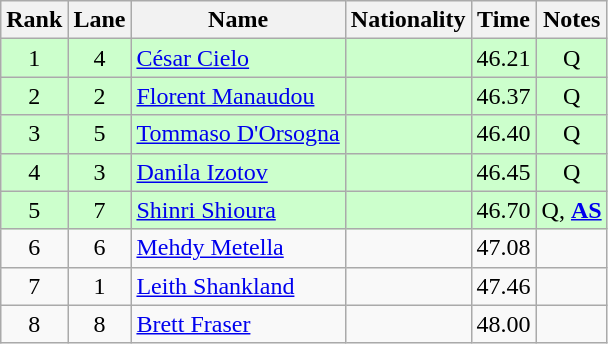<table class="wikitable sortable" style="text-align:center">
<tr>
<th>Rank</th>
<th>Lane</th>
<th>Name</th>
<th>Nationality</th>
<th>Time</th>
<th>Notes</th>
</tr>
<tr bgcolor=ccffcc>
<td>1</td>
<td>4</td>
<td align=left><a href='#'>César Cielo</a></td>
<td align=left></td>
<td>46.21</td>
<td>Q</td>
</tr>
<tr bgcolor=ccffcc>
<td>2</td>
<td>2</td>
<td align=left><a href='#'>Florent Manaudou</a></td>
<td align=left></td>
<td>46.37</td>
<td>Q</td>
</tr>
<tr bgcolor=ccffcc>
<td>3</td>
<td>5</td>
<td align=left><a href='#'>Tommaso D'Orsogna</a></td>
<td align=left></td>
<td>46.40</td>
<td>Q</td>
</tr>
<tr bgcolor=ccffcc>
<td>4</td>
<td>3</td>
<td align=left><a href='#'>Danila Izotov</a></td>
<td align=left></td>
<td>46.45</td>
<td>Q</td>
</tr>
<tr bgcolor=ccffcc>
<td>5</td>
<td>7</td>
<td align=left><a href='#'>Shinri Shioura</a></td>
<td align=left></td>
<td>46.70</td>
<td>Q, <strong><a href='#'>AS</a></strong></td>
</tr>
<tr>
<td>6</td>
<td>6</td>
<td align=left><a href='#'>Mehdy Metella</a></td>
<td align=left></td>
<td>47.08</td>
<td></td>
</tr>
<tr>
<td>7</td>
<td>1</td>
<td align=left><a href='#'>Leith Shankland</a></td>
<td align=left></td>
<td>47.46</td>
<td></td>
</tr>
<tr>
<td>8</td>
<td>8</td>
<td align=left><a href='#'>Brett Fraser</a></td>
<td align=left></td>
<td>48.00</td>
<td></td>
</tr>
</table>
